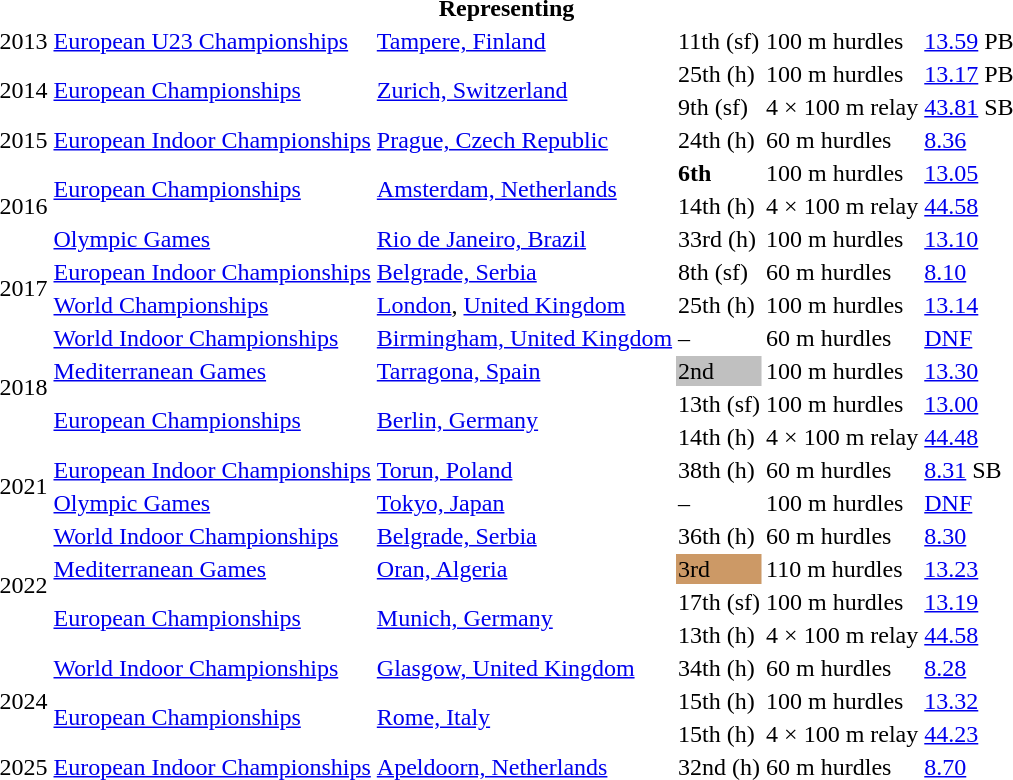<table>
<tr>
<th colspan="6">Representing </th>
</tr>
<tr>
<td>2013</td>
<td><a href='#'>European U23 Championships</a></td>
<td><a href='#'>Tampere, Finland</a></td>
<td>11th (sf)</td>
<td>100 m hurdles</td>
<td><a href='#'>13.59</a> PB</td>
</tr>
<tr>
<td rowspan=2>2014</td>
<td rowspan=2><a href='#'>European Championships</a></td>
<td rowspan=2><a href='#'>Zurich, Switzerland</a></td>
<td>25th (h)</td>
<td>100 m hurdles</td>
<td><a href='#'>13.17</a> PB</td>
</tr>
<tr>
<td>9th (sf)</td>
<td>4 × 100 m relay</td>
<td><a href='#'>43.81</a> SB</td>
</tr>
<tr>
<td>2015</td>
<td><a href='#'>European Indoor Championships</a></td>
<td><a href='#'>Prague, Czech Republic</a></td>
<td>24th (h)</td>
<td>60 m hurdles</td>
<td><a href='#'>8.36</a></td>
</tr>
<tr>
<td rowspan=3>2016</td>
<td rowspan=2><a href='#'>European Championships</a></td>
<td rowspan=2><a href='#'>Amsterdam, Netherlands</a></td>
<td><strong>6th</strong></td>
<td>100 m hurdles</td>
<td><a href='#'>13.05</a></td>
</tr>
<tr>
<td>14th (h)</td>
<td>4 × 100 m relay</td>
<td><a href='#'>44.58</a></td>
</tr>
<tr>
<td><a href='#'>Olympic Games</a></td>
<td><a href='#'>Rio de Janeiro, Brazil</a></td>
<td>33rd (h)</td>
<td>100 m hurdles</td>
<td><a href='#'>13.10</a></td>
</tr>
<tr>
<td rowspan=2>2017</td>
<td><a href='#'>European Indoor Championships</a></td>
<td><a href='#'>Belgrade, Serbia</a></td>
<td>8th (sf)</td>
<td>60 m hurdles</td>
<td><a href='#'>8.10</a></td>
</tr>
<tr>
<td><a href='#'>World Championships</a></td>
<td><a href='#'>London</a>, <a href='#'>United Kingdom</a></td>
<td>25th (h)</td>
<td>100 m hurdles</td>
<td><a href='#'>13.14</a></td>
</tr>
<tr>
<td rowspan=4>2018</td>
<td><a href='#'>World Indoor Championships</a></td>
<td><a href='#'>Birmingham, United Kingdom</a></td>
<td>–</td>
<td>60 m hurdles</td>
<td><a href='#'>DNF</a></td>
</tr>
<tr>
<td><a href='#'>Mediterranean Games</a></td>
<td><a href='#'>Tarragona, Spain</a></td>
<td bgcolor=silver>2nd</td>
<td>100 m hurdles</td>
<td><a href='#'>13.30</a></td>
</tr>
<tr>
<td rowspan=2><a href='#'>European Championships</a></td>
<td rowspan=2><a href='#'>Berlin, Germany</a></td>
<td>13th (sf)</td>
<td>100 m hurdles</td>
<td><a href='#'>13.00</a></td>
</tr>
<tr>
<td>14th (h)</td>
<td>4 × 100 m relay</td>
<td><a href='#'>44.48</a></td>
</tr>
<tr>
<td rowspan=2>2021</td>
<td><a href='#'>European Indoor Championships</a></td>
<td><a href='#'>Torun, Poland</a></td>
<td>38th (h)</td>
<td>60 m hurdles</td>
<td><a href='#'>8.31</a> SB</td>
</tr>
<tr>
<td><a href='#'>Olympic Games</a></td>
<td><a href='#'>Tokyo, Japan</a></td>
<td>–</td>
<td>100 m hurdles</td>
<td><a href='#'>DNF</a></td>
</tr>
<tr>
<td rowspan=4>2022</td>
<td><a href='#'>World Indoor Championships</a></td>
<td><a href='#'>Belgrade, Serbia</a></td>
<td>36th (h)</td>
<td>60 m hurdles</td>
<td><a href='#'>8.30</a></td>
</tr>
<tr>
<td><a href='#'>Mediterranean Games</a></td>
<td><a href='#'>Oran, Algeria</a></td>
<td bgcolor=cc9966>3rd</td>
<td>110 m hurdles</td>
<td><a href='#'>13.23</a></td>
</tr>
<tr>
<td rowspan=2><a href='#'>European Championships</a></td>
<td rowspan=2><a href='#'>Munich, Germany</a></td>
<td>17th (sf)</td>
<td>100 m hurdles</td>
<td><a href='#'>13.19</a></td>
</tr>
<tr>
<td>13th (h)</td>
<td>4 × 100 m relay</td>
<td><a href='#'>44.58</a></td>
</tr>
<tr>
<td rowspan=3>2024</td>
<td><a href='#'>World Indoor Championships</a></td>
<td><a href='#'>Glasgow, United Kingdom</a></td>
<td>34th (h)</td>
<td>60 m hurdles</td>
<td><a href='#'>8.28</a></td>
</tr>
<tr>
<td rowspan=2><a href='#'>European Championships</a></td>
<td rowspan=2><a href='#'>Rome, Italy</a></td>
<td>15th (h)</td>
<td>100 m hurdles</td>
<td><a href='#'>13.32</a></td>
</tr>
<tr>
<td>15th (h)</td>
<td>4 × 100 m relay</td>
<td><a href='#'>44.23</a></td>
</tr>
<tr>
<td>2025</td>
<td><a href='#'>European  Indoor Championships</a></td>
<td><a href='#'>Apeldoorn, Netherlands</a></td>
<td>32nd (h)</td>
<td>60 m hurdles</td>
<td><a href='#'>8.70</a></td>
</tr>
</table>
